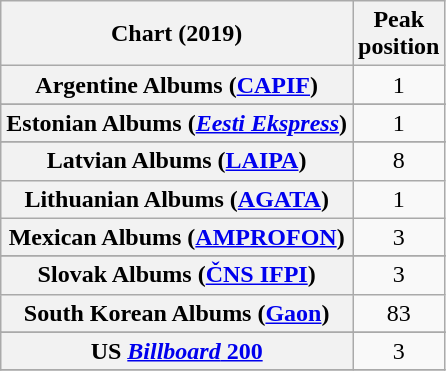<table class="wikitable sortable plainrowheaders" style="text-align:center">
<tr>
<th scope="col">Chart (2019)</th>
<th scope="col">Peak<br>position</th>
</tr>
<tr>
<th scope="row">Argentine Albums (<a href='#'>CAPIF</a>)</th>
<td>1</td>
</tr>
<tr>
</tr>
<tr>
</tr>
<tr>
</tr>
<tr>
</tr>
<tr>
</tr>
<tr>
</tr>
<tr>
</tr>
<tr>
</tr>
<tr>
<th scope="row">Estonian Albums (<em><a href='#'>Eesti Ekspress</a></em>)</th>
<td>1</td>
</tr>
<tr>
</tr>
<tr>
</tr>
<tr>
</tr>
<tr>
</tr>
<tr>
</tr>
<tr>
</tr>
<tr>
</tr>
<tr>
</tr>
<tr>
<th scope="row">Latvian Albums (<a href='#'>LAIPA</a>)</th>
<td>8</td>
</tr>
<tr>
<th scope="row">Lithuanian Albums (<a href='#'>AGATA</a>)</th>
<td>1</td>
</tr>
<tr>
<th scope="row">Mexican Albums (<a href='#'>AMPROFON</a>)</th>
<td>3</td>
</tr>
<tr>
</tr>
<tr>
</tr>
<tr>
</tr>
<tr>
</tr>
<tr>
</tr>
<tr>
<th scope="row">Slovak Albums (<a href='#'>ČNS IFPI</a>)</th>
<td>3</td>
</tr>
<tr>
<th scope="row">South Korean Albums (<a href='#'>Gaon</a>)</th>
<td>83</td>
</tr>
<tr>
</tr>
<tr>
</tr>
<tr>
</tr>
<tr>
</tr>
<tr>
<th scope="row">US <a href='#'><em>Billboard</em> 200</a></th>
<td>3</td>
</tr>
<tr>
</tr>
</table>
